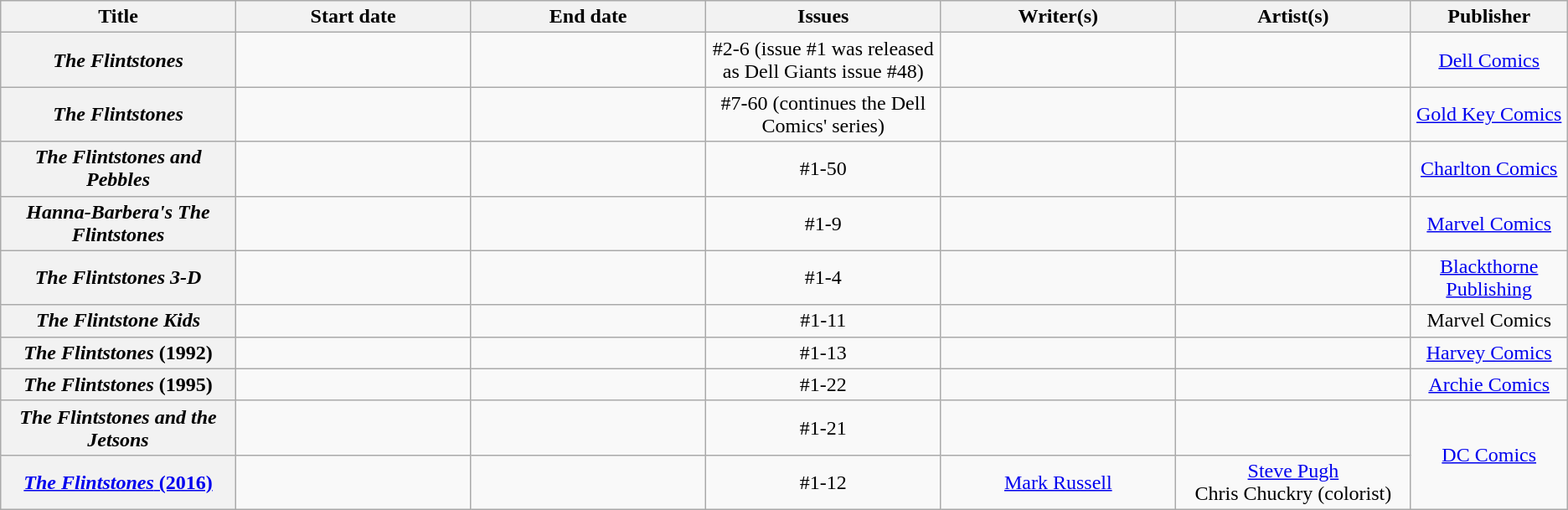<table class="wikitable sortable" style="text-align:center;">
<tr>
<th scope="col" width="15%" align="center">Title</th>
<th scope="col" width="15%" align="center">Start date</th>
<th scope="col" width="15%" align="center">End date</th>
<th scope="col" width="15%" align="center">Issues</th>
<th scope="col" width="15%" align="center">Writer(s)</th>
<th scope="col" width="15%" align="center">Artist(s)</th>
<th scope="col" width="15%" align="center" class=unsortable>Publisher</th>
</tr>
<tr>
<th><em>The Flintstones</em></th>
<td></td>
<td></td>
<td>#2-6 (issue #1 was released as Dell Giants issue #48)</td>
<td></td>
<td></td>
<td><a href='#'>Dell Comics</a></td>
</tr>
<tr>
<th><em>The Flintstones</em></th>
<td></td>
<td></td>
<td>#7-60 (continues the Dell Comics' series)</td>
<td></td>
<td></td>
<td><a href='#'>Gold Key Comics</a></td>
</tr>
<tr>
<th><em>The Flintstones and Pebbles</em></th>
<td></td>
<td></td>
<td>#1-50</td>
<td></td>
<td></td>
<td><a href='#'>Charlton Comics</a></td>
</tr>
<tr>
<th><em>Hanna-Barbera's The Flintstones</em></th>
<td></td>
<td></td>
<td>#1-9</td>
<td></td>
<td></td>
<td><a href='#'>Marvel Comics</a></td>
</tr>
<tr>
<th><em>The Flintstones 3-D</em></th>
<td></td>
<td></td>
<td>#1-4</td>
<td></td>
<td></td>
<td><a href='#'>Blackthorne Publishing</a></td>
</tr>
<tr>
<th><em>The Flintstone Kids</em></th>
<td></td>
<td></td>
<td>#1-11</td>
<td></td>
<td></td>
<td>Marvel Comics</td>
</tr>
<tr>
<th><em>The Flintstones</em> (1992)</th>
<td></td>
<td></td>
<td>#1-13</td>
<td></td>
<td></td>
<td><a href='#'>Harvey Comics</a></td>
</tr>
<tr>
<th><em>The Flintstones</em> (1995)</th>
<td></td>
<td></td>
<td>#1-22</td>
<td></td>
<td></td>
<td><a href='#'>Archie Comics</a></td>
</tr>
<tr>
<th><em>The Flintstones and the Jetsons</em></th>
<td></td>
<td></td>
<td>#1-21</td>
<td></td>
<td></td>
<td rowspan="2"><a href='#'>DC Comics</a></td>
</tr>
<tr>
<th><a href='#'><em>The Flintstones</em> (2016)</a></th>
<td></td>
<td></td>
<td>#1-12</td>
<td><a href='#'>Mark Russell</a></td>
<td><a href='#'>Steve Pugh</a> <br> Chris Chuckry (colorist)</td>
</tr>
</table>
